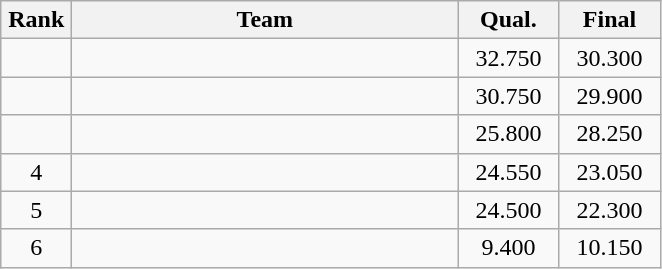<table class=wikitable style="text-align:center">
<tr>
<th width=40>Rank</th>
<th width=250>Team</th>
<th width=60>Qual.</th>
<th width=60>Final</th>
</tr>
<tr>
<td></td>
<td align="left"></td>
<td>32.750</td>
<td>30.300</td>
</tr>
<tr>
<td></td>
<td align="left"></td>
<td>30.750</td>
<td>29.900</td>
</tr>
<tr>
<td></td>
<td align="left"></td>
<td>25.800</td>
<td>28.250</td>
</tr>
<tr>
<td>4</td>
<td align="left"></td>
<td>24.550</td>
<td>23.050</td>
</tr>
<tr>
<td>5</td>
<td align="left"></td>
<td>24.500</td>
<td>22.300</td>
</tr>
<tr>
<td>6</td>
<td align="left"></td>
<td>9.400</td>
<td>10.150</td>
</tr>
</table>
